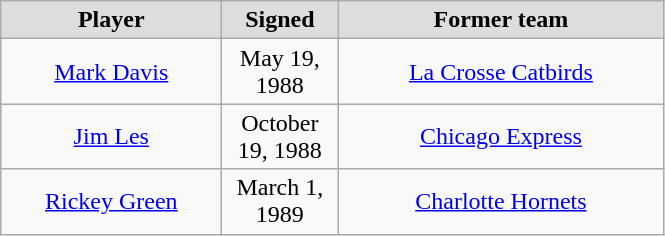<table class="wikitable" style="text-align: center">
<tr style="text-align:center; background:#ddd;">
<td style="width:140px"><strong>Player</strong></td>
<td style="width:70px"><strong>Signed</strong></td>
<td style="width:210px"><strong>Former team</strong></td>
</tr>
<tr>
<td><a href='#'>Mark Davis</a></td>
<td>May 19, 1988</td>
<td><a href='#'>La Crosse Catbirds</a></td>
</tr>
<tr>
<td><a href='#'>Jim Les</a></td>
<td>October 19, 1988</td>
<td><a href='#'>Chicago Express</a></td>
</tr>
<tr>
<td><a href='#'>Rickey Green</a></td>
<td>March 1, 1989</td>
<td><a href='#'>Charlotte Hornets</a></td>
</tr>
</table>
